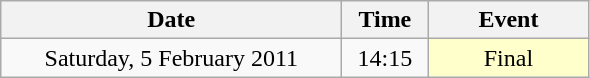<table class = "wikitable" style="text-align:center;">
<tr>
<th width=220>Date</th>
<th width=50>Time</th>
<th width=100>Event</th>
</tr>
<tr>
<td>Saturday, 5 February 2011</td>
<td>14:15</td>
<td bgcolor=ffffcc>Final</td>
</tr>
</table>
